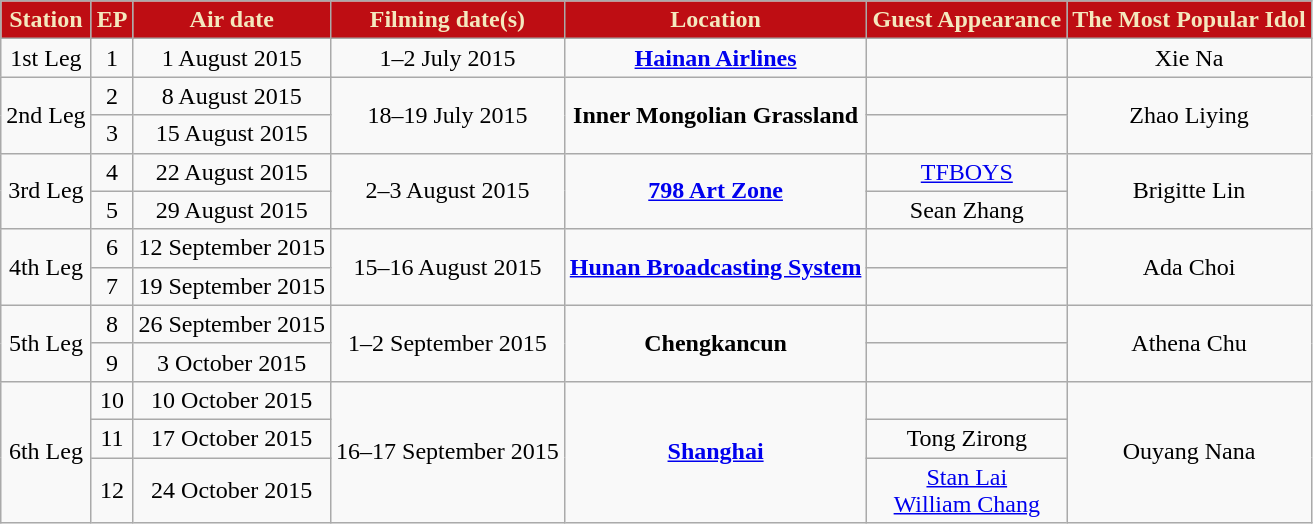<table class="wikitable" style="text-align:center;">
<tr style="background:#BE0D13; color:#F4E8BE; font-weight:bold;">
<td>Station</td>
<td>EP</td>
<td>Air date</td>
<td>Filming date(s)</td>
<td>Location</td>
<td>Guest Appearance</td>
<td>The Most Popular Idol</td>
</tr>
<tr>
<td rowspan=2>1st Leg</td>
<td>1</td>
<td>1 August 2015</td>
<td rowspan=2>1–2 July 2015</td>
<td rowspan=2><strong><a href='#'>Hainan Airlines</a></strong><br></td>
<td></td>
<td rowspan=2>Xie Na</td>
</tr>
<tr>
<td rowspan=2>2</td>
<td rowspan=2>8 August 2015</td>
<td rowspan=2></td>
</tr>
<tr>
<td rowspan=2>2nd Leg</td>
<td rowspan=2>18–19 July 2015</td>
<td rowspan=2><strong>Inner Mongolian Grassland</strong><br></td>
<td rowspan=2>Zhao Liying</td>
</tr>
<tr>
<td>3</td>
<td>15 August 2015</td>
<td></td>
</tr>
<tr>
<td rowspan=2>3rd Leg</td>
<td>4</td>
<td>22 August 2015</td>
<td rowspan=2>2–3 August 2015</td>
<td rowspan=2><strong><a href='#'>798 Art Zone</a></strong><br></td>
<td><a href='#'>TFBOYS</a></td>
<td rowspan=2>Brigitte Lin</td>
</tr>
<tr>
<td>5</td>
<td>29 August 2015</td>
<td>Sean Zhang</td>
</tr>
<tr>
<td rowspan=2>4th Leg</td>
<td>6</td>
<td>12 September 2015</td>
<td rowspan=2>15–16 August 2015</td>
<td rowspan=2><strong><a href='#'>Hunan Broadcasting System</a></strong><br></td>
<td></td>
<td rowspan=2>Ada Choi</td>
</tr>
<tr>
<td>7</td>
<td>19 September 2015</td>
<td></td>
</tr>
<tr>
<td rowspan=3>5th Leg</td>
<td>8</td>
<td>26 September 2015</td>
<td rowspan=3>1–2 September 2015</td>
<td rowspan=3><strong>Chengkancun</strong><br></td>
<td></td>
<td rowspan=3>Athena Chu</td>
</tr>
<tr>
<td>9</td>
<td>3 October 2015</td>
<td></td>
</tr>
<tr>
<td rowspan=2>10</td>
<td rowspan=2>10 October 2015</td>
<td rowspan=2></td>
</tr>
<tr>
<td rowspan=3>6th Leg</td>
<td rowspan=3>16–17 September 2015</td>
<td rowspan=3><strong><a href='#'>Shanghai</a></strong></td>
<td rowspan=3>Ouyang Nana</td>
</tr>
<tr>
<td>11</td>
<td>17 October 2015</td>
<td>Tong Zirong</td>
</tr>
<tr>
<td>12</td>
<td>24 October 2015</td>
<td><a href='#'>Stan Lai</a><br><a href='#'>William Chang</a></td>
</tr>
</table>
